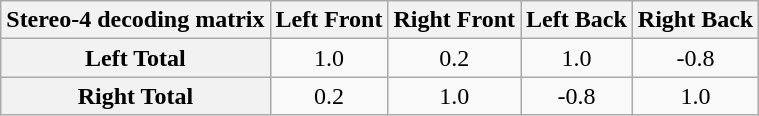<table class="wikitable" style="text-align:center">
<tr>
<th>Stereo-4 decoding matrix</th>
<th>Left Front</th>
<th>Right Front</th>
<th>Left Back</th>
<th>Right Back</th>
</tr>
<tr>
<th>Left Total</th>
<td>1.0</td>
<td>0.2</td>
<td>1.0</td>
<td>-0.8</td>
</tr>
<tr>
<th>Right  Total</th>
<td>0.2</td>
<td>1.0</td>
<td>-0.8</td>
<td>1.0</td>
</tr>
</table>
